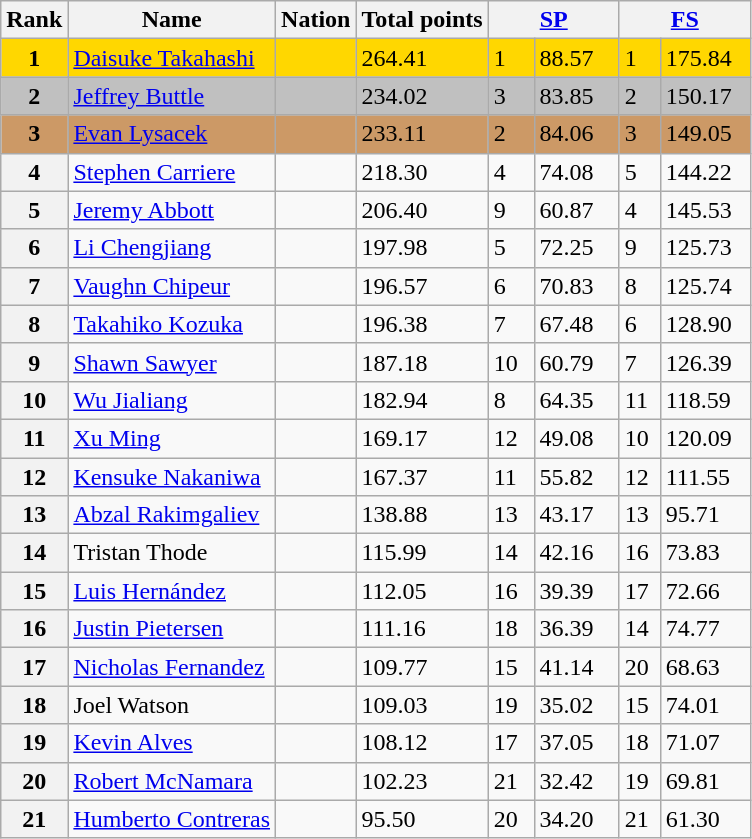<table class="wikitable">
<tr>
<th>Rank</th>
<th>Name</th>
<th>Nation</th>
<th>Total points</th>
<th colspan="2" width="80px"><a href='#'>SP</a></th>
<th colspan="2" width="80px"><a href='#'>FS</a></th>
</tr>
<tr bgcolor="gold">
<td align="center"><strong>1</strong></td>
<td><a href='#'>Daisuke Takahashi</a></td>
<td></td>
<td>264.41</td>
<td>1</td>
<td>88.57</td>
<td>1</td>
<td>175.84</td>
</tr>
<tr bgcolor="silver">
<td align="center"><strong>2</strong></td>
<td><a href='#'>Jeffrey Buttle</a></td>
<td></td>
<td>234.02</td>
<td>3</td>
<td>83.85</td>
<td>2</td>
<td>150.17</td>
</tr>
<tr bgcolor="cc9966">
<td align="center"><strong>3</strong></td>
<td><a href='#'>Evan Lysacek</a></td>
<td></td>
<td>233.11</td>
<td>2</td>
<td>84.06</td>
<td>3</td>
<td>149.05</td>
</tr>
<tr>
<th>4</th>
<td><a href='#'>Stephen Carriere</a></td>
<td></td>
<td>218.30</td>
<td>4</td>
<td>74.08</td>
<td>5</td>
<td>144.22</td>
</tr>
<tr>
<th>5</th>
<td><a href='#'>Jeremy Abbott</a></td>
<td></td>
<td>206.40</td>
<td>9</td>
<td>60.87</td>
<td>4</td>
<td>145.53</td>
</tr>
<tr>
<th>6</th>
<td><a href='#'>Li Chengjiang</a></td>
<td></td>
<td>197.98</td>
<td>5</td>
<td>72.25</td>
<td>9</td>
<td>125.73</td>
</tr>
<tr>
<th>7</th>
<td><a href='#'>Vaughn Chipeur</a></td>
<td></td>
<td>196.57</td>
<td>6</td>
<td>70.83</td>
<td>8</td>
<td>125.74</td>
</tr>
<tr>
<th>8</th>
<td><a href='#'>Takahiko Kozuka</a></td>
<td></td>
<td>196.38</td>
<td>7</td>
<td>67.48</td>
<td>6</td>
<td>128.90</td>
</tr>
<tr>
<th>9</th>
<td><a href='#'>Shawn Sawyer</a></td>
<td></td>
<td>187.18</td>
<td>10</td>
<td>60.79</td>
<td>7</td>
<td>126.39</td>
</tr>
<tr>
<th>10</th>
<td><a href='#'>Wu Jialiang</a></td>
<td></td>
<td>182.94</td>
<td>8</td>
<td>64.35</td>
<td>11</td>
<td>118.59</td>
</tr>
<tr>
<th>11</th>
<td><a href='#'>Xu Ming</a></td>
<td></td>
<td>169.17</td>
<td>12</td>
<td>49.08</td>
<td>10</td>
<td>120.09</td>
</tr>
<tr>
<th>12</th>
<td><a href='#'>Kensuke Nakaniwa</a></td>
<td></td>
<td>167.37</td>
<td>11</td>
<td>55.82</td>
<td>12</td>
<td>111.55</td>
</tr>
<tr>
<th>13</th>
<td><a href='#'>Abzal Rakimgaliev</a></td>
<td></td>
<td>138.88</td>
<td>13</td>
<td>43.17</td>
<td>13</td>
<td>95.71</td>
</tr>
<tr>
<th>14</th>
<td>Tristan Thode</td>
<td></td>
<td>115.99</td>
<td>14</td>
<td>42.16</td>
<td>16</td>
<td>73.83</td>
</tr>
<tr>
<th>15</th>
<td><a href='#'>Luis Hernández</a></td>
<td></td>
<td>112.05</td>
<td>16</td>
<td>39.39</td>
<td>17</td>
<td>72.66</td>
</tr>
<tr>
<th>16</th>
<td><a href='#'>Justin Pietersen</a></td>
<td></td>
<td>111.16</td>
<td>18</td>
<td>36.39</td>
<td>14</td>
<td>74.77</td>
</tr>
<tr>
<th>17</th>
<td><a href='#'>Nicholas Fernandez</a></td>
<td></td>
<td>109.77</td>
<td>15</td>
<td>41.14</td>
<td>20</td>
<td>68.63</td>
</tr>
<tr>
<th>18</th>
<td>Joel Watson</td>
<td></td>
<td>109.03</td>
<td>19</td>
<td>35.02</td>
<td>15</td>
<td>74.01</td>
</tr>
<tr>
<th>19</th>
<td><a href='#'>Kevin Alves</a></td>
<td></td>
<td>108.12</td>
<td>17</td>
<td>37.05</td>
<td>18</td>
<td>71.07</td>
</tr>
<tr>
<th>20</th>
<td><a href='#'>Robert McNamara</a></td>
<td></td>
<td>102.23</td>
<td>21</td>
<td>32.42</td>
<td>19</td>
<td>69.81</td>
</tr>
<tr>
<th>21</th>
<td><a href='#'>Humberto Contreras</a></td>
<td></td>
<td>95.50</td>
<td>20</td>
<td>34.20</td>
<td>21</td>
<td>61.30</td>
</tr>
</table>
